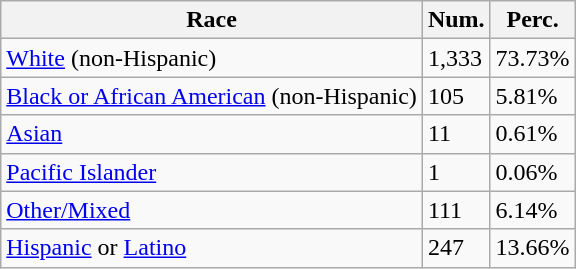<table class="wikitable">
<tr>
<th>Race</th>
<th>Num.</th>
<th>Perc.</th>
</tr>
<tr>
<td><a href='#'>White</a> (non-Hispanic)</td>
<td>1,333</td>
<td>73.73%</td>
</tr>
<tr>
<td><a href='#'>Black or African American</a> (non-Hispanic)</td>
<td>105</td>
<td>5.81%</td>
</tr>
<tr>
<td><a href='#'>Asian</a></td>
<td>11</td>
<td>0.61%</td>
</tr>
<tr>
<td><a href='#'>Pacific Islander</a></td>
<td>1</td>
<td>0.06%</td>
</tr>
<tr>
<td><a href='#'>Other/Mixed</a></td>
<td>111</td>
<td>6.14%</td>
</tr>
<tr>
<td><a href='#'>Hispanic</a> or <a href='#'>Latino</a></td>
<td>247</td>
<td>13.66%</td>
</tr>
</table>
